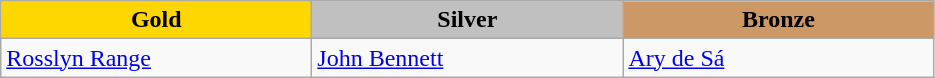<table class="wikitable" style="text-align:left">
<tr align="center">
<td width=200 bgcolor=gold><strong>Gold</strong></td>
<td width=200 bgcolor=silver><strong>Silver</strong></td>
<td width=200 bgcolor=CC9966><strong>Bronze</strong></td>
</tr>
<tr>
<td><a href='#'>Rosslyn Range</a><br><em></em></td>
<td><a href='#'>John Bennett</a><br><em></em></td>
<td><a href='#'>Ary de Sá</a><br><em></em></td>
</tr>
</table>
